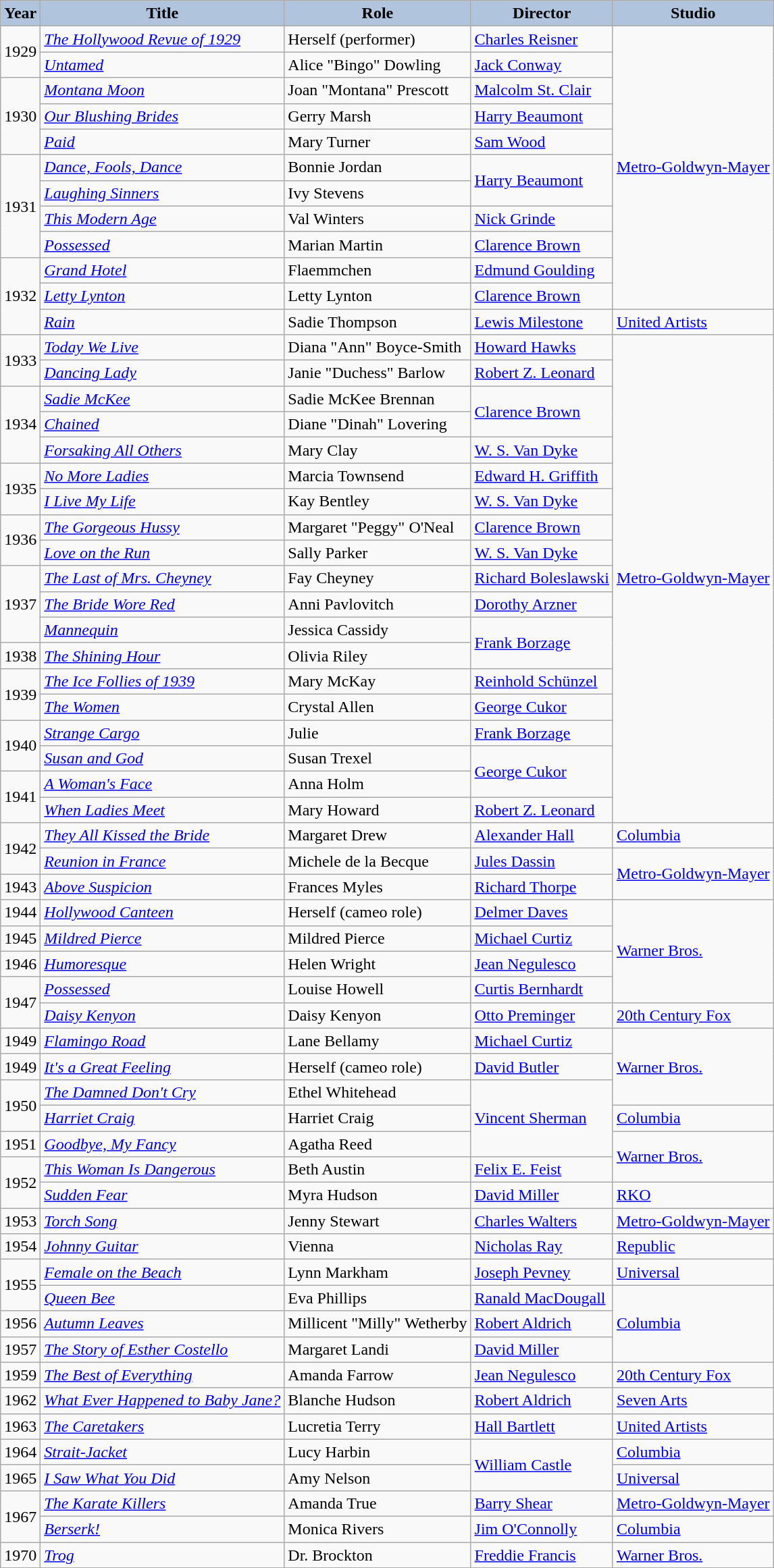<table class="wikitable sortable" style="font-size: 100%; background: #f9f9f9">
<tr>
<th style="background:#B0C4DE;">Year</th>
<th style="background:#B0C4DE;">Title</th>
<th style="background:#B0C4DE;">Role</th>
<th style="background:#B0C4DE;">Director</th>
<th style="background:#B0C4DE;">Studio</th>
</tr>
<tr>
<td rowspan="2">1929</td>
<td><em><a href='#'>The Hollywood Revue of 1929</a></em></td>
<td>Herself (performer)</td>
<td><a href='#'>Charles Reisner</a></td>
<td rowspan="11"><a href='#'>Metro-Goldwyn-Mayer</a></td>
</tr>
<tr>
<td><em><a href='#'>Untamed</a></em></td>
<td>Alice "Bingo" Dowling</td>
<td><a href='#'>Jack Conway</a></td>
</tr>
<tr>
<td rowspan="3">1930</td>
<td><em><a href='#'>Montana Moon</a></em></td>
<td>Joan "Montana" Prescott</td>
<td><a href='#'>Malcolm St. Clair</a></td>
</tr>
<tr>
<td><em><a href='#'>Our Blushing Brides</a></em></td>
<td>Gerry Marsh</td>
<td><a href='#'>Harry Beaumont</a></td>
</tr>
<tr>
<td><em><a href='#'>Paid</a></em></td>
<td>Mary Turner</td>
<td><a href='#'>Sam Wood</a></td>
</tr>
<tr>
<td rowspan="4">1931</td>
<td><em><a href='#'>Dance, Fools, Dance</a></em></td>
<td>Bonnie Jordan</td>
<td rowspan="2"><a href='#'>Harry Beaumont</a></td>
</tr>
<tr>
<td><em><a href='#'>Laughing Sinners</a></em></td>
<td>Ivy Stevens</td>
</tr>
<tr>
<td><em><a href='#'>This Modern Age</a></em></td>
<td>Val Winters</td>
<td><a href='#'>Nick Grinde</a></td>
</tr>
<tr>
<td><em><a href='#'>Possessed</a></em></td>
<td>Marian Martin</td>
<td><a href='#'>Clarence Brown</a></td>
</tr>
<tr>
<td rowspan="3">1932</td>
<td><em><a href='#'>Grand Hotel</a></em></td>
<td>Flaemmchen</td>
<td><a href='#'>Edmund Goulding</a></td>
</tr>
<tr>
<td><em><a href='#'>Letty Lynton</a></em></td>
<td>Letty Lynton</td>
<td><a href='#'>Clarence Brown</a></td>
</tr>
<tr>
<td><em><a href='#'>Rain</a></em></td>
<td>Sadie Thompson</td>
<td><a href='#'>Lewis Milestone</a></td>
<td><a href='#'>United Artists</a></td>
</tr>
<tr>
<td rowspan="2">1933</td>
<td><em><a href='#'>Today We Live</a></em></td>
<td>Diana "Ann" Boyce-Smith</td>
<td><a href='#'>Howard Hawks</a></td>
<td rowspan="19"><a href='#'>Metro-Goldwyn-Mayer</a></td>
</tr>
<tr>
<td><em><a href='#'>Dancing Lady</a></em></td>
<td>Janie "Duchess" Barlow</td>
<td><a href='#'>Robert Z. Leonard</a></td>
</tr>
<tr>
<td rowspan="3">1934</td>
<td><em><a href='#'>Sadie McKee</a></em></td>
<td>Sadie McKee Brennan</td>
<td rowspan="2"><a href='#'>Clarence Brown</a></td>
</tr>
<tr>
<td><em><a href='#'>Chained</a></em></td>
<td>Diane "Dinah" Lovering</td>
</tr>
<tr>
<td><em><a href='#'>Forsaking All Others</a></em></td>
<td>Mary Clay</td>
<td><a href='#'>W. S. Van Dyke</a></td>
</tr>
<tr>
<td rowspan="2">1935</td>
<td><em><a href='#'>No More Ladies</a></em></td>
<td>Marcia Townsend</td>
<td><a href='#'>Edward H. Griffith</a></td>
</tr>
<tr>
<td><em><a href='#'>I Live My Life</a></em></td>
<td>Kay Bentley</td>
<td><a href='#'>W. S. Van Dyke</a></td>
</tr>
<tr>
<td rowspan="2">1936</td>
<td><em><a href='#'>The Gorgeous Hussy</a></em></td>
<td>Margaret "Peggy" O'Neal</td>
<td><a href='#'>Clarence Brown</a></td>
</tr>
<tr>
<td><em><a href='#'>Love on the Run</a></em></td>
<td>Sally Parker</td>
<td><a href='#'>W. S. Van Dyke</a></td>
</tr>
<tr>
<td rowspan="3">1937</td>
<td><em><a href='#'>The Last of Mrs. Cheyney</a></em></td>
<td>Fay Cheyney</td>
<td><a href='#'>Richard Boleslawski</a></td>
</tr>
<tr>
<td><em><a href='#'>The Bride Wore Red</a></em></td>
<td>Anni Pavlovitch</td>
<td><a href='#'>Dorothy Arzner</a></td>
</tr>
<tr>
<td><em><a href='#'>Mannequin</a></em></td>
<td>Jessica Cassidy</td>
<td rowspan="2"><a href='#'>Frank Borzage</a></td>
</tr>
<tr>
<td>1938</td>
<td><em><a href='#'>The Shining Hour</a></em></td>
<td>Olivia Riley</td>
</tr>
<tr>
<td rowspan="2">1939</td>
<td><em><a href='#'>The Ice Follies of 1939</a></em></td>
<td>Mary McKay</td>
<td><a href='#'>Reinhold Schünzel</a></td>
</tr>
<tr>
<td><em><a href='#'>The Women</a></em></td>
<td>Crystal Allen</td>
<td><a href='#'>George Cukor</a></td>
</tr>
<tr>
<td rowspan="2">1940</td>
<td><em><a href='#'>Strange Cargo</a></em></td>
<td>Julie</td>
<td><a href='#'>Frank Borzage</a></td>
</tr>
<tr>
<td><em><a href='#'>Susan and God</a></em></td>
<td>Susan Trexel</td>
<td rowspan="2"><a href='#'>George Cukor</a></td>
</tr>
<tr>
<td rowspan="2">1941</td>
<td><em><a href='#'>A Woman's Face</a></em></td>
<td>Anna Holm</td>
</tr>
<tr>
<td><em><a href='#'>When Ladies Meet</a></em></td>
<td>Mary Howard</td>
<td><a href='#'>Robert Z. Leonard</a></td>
</tr>
<tr>
<td rowspan="2">1942</td>
<td><em><a href='#'>They All Kissed the Bride</a></em></td>
<td>Margaret Drew</td>
<td><a href='#'>Alexander Hall</a></td>
<td><a href='#'>Columbia</a></td>
</tr>
<tr>
<td><em><a href='#'>Reunion in France</a></em></td>
<td>Michele de la Becque</td>
<td><a href='#'>Jules Dassin</a></td>
<td rowspan="2"><a href='#'>Metro-Goldwyn-Mayer</a></td>
</tr>
<tr>
<td>1943</td>
<td><em><a href='#'>Above Suspicion</a></em></td>
<td>Frances Myles</td>
<td><a href='#'>Richard Thorpe</a></td>
</tr>
<tr>
<td>1944</td>
<td><em><a href='#'>Hollywood Canteen</a></em></td>
<td>Herself (cameo role)</td>
<td><a href='#'>Delmer Daves</a></td>
<td rowspan="4"><a href='#'>Warner Bros.</a></td>
</tr>
<tr>
<td>1945</td>
<td><em><a href='#'>Mildred Pierce</a></em></td>
<td>Mildred Pierce</td>
<td><a href='#'>Michael Curtiz</a></td>
</tr>
<tr>
<td>1946</td>
<td><em><a href='#'>Humoresque</a></em></td>
<td>Helen Wright</td>
<td><a href='#'>Jean Negulesco</a></td>
</tr>
<tr>
<td rowspan="2">1947</td>
<td><em><a href='#'>Possessed</a></em></td>
<td>Louise Howell</td>
<td><a href='#'>Curtis Bernhardt</a></td>
</tr>
<tr>
<td><em><a href='#'>Daisy Kenyon</a></em></td>
<td>Daisy Kenyon</td>
<td><a href='#'>Otto Preminger</a></td>
<td><a href='#'>20th Century Fox</a></td>
</tr>
<tr>
<td>1949</td>
<td><em><a href='#'>Flamingo Road</a></em></td>
<td>Lane Bellamy</td>
<td><a href='#'>Michael Curtiz</a></td>
<td rowspan="3"><a href='#'>Warner Bros.</a></td>
</tr>
<tr>
<td>1949</td>
<td><em><a href='#'>It's a Great Feeling</a></em></td>
<td>Herself (cameo role)</td>
<td><a href='#'>David Butler</a></td>
</tr>
<tr>
<td rowspan="2">1950</td>
<td><em><a href='#'>The Damned Don't Cry</a></em></td>
<td>Ethel Whitehead</td>
<td rowspan="3"><a href='#'>Vincent Sherman</a></td>
</tr>
<tr>
<td><em><a href='#'>Harriet Craig</a></em></td>
<td>Harriet Craig</td>
<td><a href='#'>Columbia</a></td>
</tr>
<tr>
<td>1951</td>
<td><em><a href='#'>Goodbye, My Fancy</a></em></td>
<td>Agatha Reed</td>
<td rowspan="2"><a href='#'>Warner Bros.</a></td>
</tr>
<tr>
<td rowspan="2">1952</td>
<td><em><a href='#'>This Woman Is Dangerous</a></em></td>
<td>Beth Austin</td>
<td><a href='#'>Felix E. Feist</a></td>
</tr>
<tr>
<td><em><a href='#'>Sudden Fear</a></em></td>
<td>Myra Hudson</td>
<td><a href='#'>David Miller</a></td>
<td><a href='#'>RKO</a></td>
</tr>
<tr>
<td>1953</td>
<td><em><a href='#'>Torch Song</a></em></td>
<td>Jenny Stewart</td>
<td><a href='#'>Charles Walters</a></td>
<td><a href='#'>Metro-Goldwyn-Mayer</a></td>
</tr>
<tr>
<td>1954</td>
<td><em><a href='#'>Johnny Guitar</a></em></td>
<td>Vienna</td>
<td><a href='#'>Nicholas Ray</a></td>
<td><a href='#'>Republic</a></td>
</tr>
<tr>
<td rowspan="2">1955</td>
<td><em><a href='#'>Female on the Beach</a></em></td>
<td>Lynn Markham</td>
<td><a href='#'>Joseph Pevney</a></td>
<td><a href='#'>Universal</a></td>
</tr>
<tr>
<td><em><a href='#'>Queen Bee</a></em></td>
<td>Eva Phillips</td>
<td><a href='#'>Ranald MacDougall</a></td>
<td rowspan="3"><a href='#'>Columbia</a></td>
</tr>
<tr>
<td>1956</td>
<td><em><a href='#'>Autumn Leaves</a></em></td>
<td>Millicent "Milly" Wetherby</td>
<td><a href='#'>Robert Aldrich</a></td>
</tr>
<tr>
<td>1957</td>
<td><em><a href='#'>The Story of Esther Costello</a></em></td>
<td>Margaret Landi</td>
<td><a href='#'>David Miller</a></td>
</tr>
<tr>
<td>1959</td>
<td><em><a href='#'>The Best of Everything</a></em></td>
<td>Amanda Farrow</td>
<td><a href='#'>Jean Negulesco</a></td>
<td><a href='#'>20th Century Fox</a></td>
</tr>
<tr>
<td>1962</td>
<td><em><a href='#'>What Ever Happened to Baby Jane?</a></em></td>
<td>Blanche Hudson</td>
<td><a href='#'>Robert Aldrich</a></td>
<td><a href='#'>Seven Arts</a></td>
</tr>
<tr>
<td>1963</td>
<td><em><a href='#'>The Caretakers</a></em></td>
<td>Lucretia Terry</td>
<td><a href='#'>Hall Bartlett</a></td>
<td><a href='#'>United Artists</a></td>
</tr>
<tr>
<td>1964</td>
<td><em><a href='#'>Strait-Jacket</a></em></td>
<td>Lucy Harbin</td>
<td rowspan="2"><a href='#'>William Castle</a></td>
<td><a href='#'>Columbia</a></td>
</tr>
<tr>
<td>1965</td>
<td><em><a href='#'>I Saw What You Did</a></em></td>
<td>Amy Nelson</td>
<td><a href='#'>Universal</a></td>
</tr>
<tr>
<td rowspan="2">1967</td>
<td><em><a href='#'>The Karate Killers</a></em></td>
<td>Amanda True</td>
<td><a href='#'>Barry Shear</a></td>
<td><a href='#'>Metro-Goldwyn-Mayer</a></td>
</tr>
<tr>
<td><em><a href='#'>Berserk!</a></em></td>
<td>Monica Rivers</td>
<td><a href='#'>Jim O'Connolly</a></td>
<td><a href='#'>Columbia</a></td>
</tr>
<tr>
<td>1970</td>
<td><em><a href='#'>Trog</a></em></td>
<td>Dr. Brockton</td>
<td><a href='#'>Freddie Francis</a></td>
<td><a href='#'>Warner Bros.</a></td>
</tr>
</table>
